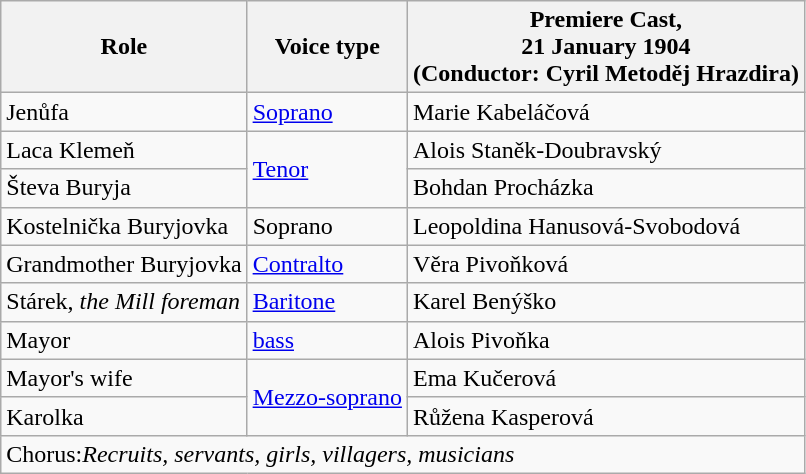<table class="wikitable">
<tr>
<th>Role</th>
<th>Voice type</th>
<th>Premiere Cast,<br>21 January 1904<br>(Conductor: Cyril Metoděj Hrazdira)</th>
</tr>
<tr>
<td>Jenůfa</td>
<td><a href='#'>Soprano</a></td>
<td>Marie Kabeláčová</td>
</tr>
<tr>
<td>Laca Klemeň</td>
<td rowspan="2"><a href='#'>Tenor</a></td>
<td>Alois Staněk-Doubravský</td>
</tr>
<tr>
<td>Števa Buryja</td>
<td>Bohdan Procházka</td>
</tr>
<tr>
<td>Kostelnička Buryjovka</td>
<td>Soprano</td>
<td>Leopoldina Hanusová-Svobodová</td>
</tr>
<tr>
<td>Grandmother Buryjovka</td>
<td><a href='#'>Contralto</a></td>
<td>Věra Pivoňková</td>
</tr>
<tr>
<td>Stárek, <em>the Mill foreman</em></td>
<td><a href='#'>Baritone</a></td>
<td>Karel Benýško</td>
</tr>
<tr>
<td>Mayor</td>
<td><a href='#'>bass</a></td>
<td>Alois Pivoňka</td>
</tr>
<tr>
<td>Mayor's wife</td>
<td rowspan="2"><a href='#'>Mezzo-soprano</a></td>
<td>Ema Kučerová</td>
</tr>
<tr>
<td>Karolka</td>
<td>Růžena Kasperová</td>
</tr>
<tr>
<td colspan="4">Chorus:<em>Recruits, servants, girls, villagers, musicians</em></td>
</tr>
</table>
